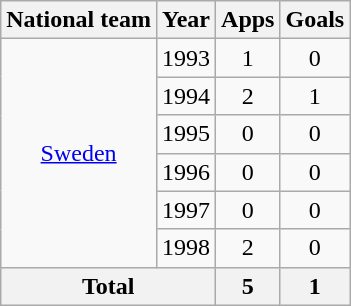<table class="wikitable" style="text-align:center">
<tr>
<th>National team</th>
<th>Year</th>
<th>Apps</th>
<th>Goals</th>
</tr>
<tr>
<td rowspan="6"><a href='#'>Sweden</a></td>
<td>1993</td>
<td>1</td>
<td>0</td>
</tr>
<tr>
<td>1994</td>
<td>2</td>
<td>1</td>
</tr>
<tr>
<td>1995</td>
<td>0</td>
<td>0</td>
</tr>
<tr>
<td>1996</td>
<td>0</td>
<td>0</td>
</tr>
<tr>
<td>1997</td>
<td>0</td>
<td>0</td>
</tr>
<tr>
<td>1998</td>
<td>2</td>
<td>0</td>
</tr>
<tr>
<th colspan="2">Total</th>
<th>5</th>
<th>1</th>
</tr>
</table>
